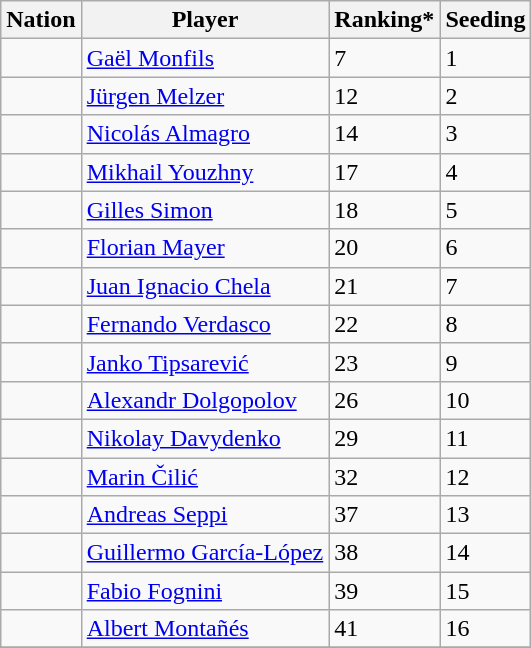<table class="wikitable" border="1">
<tr>
<th>Nation</th>
<th>Player</th>
<th>Ranking*</th>
<th>Seeding</th>
</tr>
<tr>
<td></td>
<td><a href='#'>Gaël Monfils</a></td>
<td>7</td>
<td>1</td>
</tr>
<tr>
<td></td>
<td><a href='#'>Jürgen Melzer</a></td>
<td>12</td>
<td>2</td>
</tr>
<tr>
<td></td>
<td><a href='#'>Nicolás Almagro</a></td>
<td>14</td>
<td>3</td>
</tr>
<tr>
<td></td>
<td><a href='#'>Mikhail Youzhny</a></td>
<td>17</td>
<td>4</td>
</tr>
<tr>
<td></td>
<td><a href='#'>Gilles Simon</a></td>
<td>18</td>
<td>5</td>
</tr>
<tr>
<td></td>
<td><a href='#'>Florian Mayer</a></td>
<td>20</td>
<td>6</td>
</tr>
<tr>
<td></td>
<td><a href='#'>Juan Ignacio Chela</a></td>
<td>21</td>
<td>7</td>
</tr>
<tr>
<td></td>
<td><a href='#'>Fernando Verdasco</a></td>
<td>22</td>
<td>8</td>
</tr>
<tr>
<td></td>
<td><a href='#'>Janko Tipsarević</a></td>
<td>23</td>
<td>9</td>
</tr>
<tr>
<td></td>
<td><a href='#'>Alexandr Dolgopolov</a></td>
<td>26</td>
<td>10</td>
</tr>
<tr>
<td></td>
<td><a href='#'>Nikolay Davydenko</a></td>
<td>29</td>
<td>11</td>
</tr>
<tr>
<td></td>
<td><a href='#'>Marin Čilić</a></td>
<td>32</td>
<td>12</td>
</tr>
<tr>
<td></td>
<td><a href='#'>Andreas Seppi</a></td>
<td>37</td>
<td>13</td>
</tr>
<tr>
<td></td>
<td><a href='#'>Guillermo García-López</a></td>
<td>38</td>
<td>14</td>
</tr>
<tr>
<td></td>
<td><a href='#'>Fabio Fognini</a></td>
<td>39</td>
<td>15</td>
</tr>
<tr>
<td></td>
<td><a href='#'>Albert Montañés</a></td>
<td>41</td>
<td>16</td>
</tr>
<tr>
</tr>
</table>
